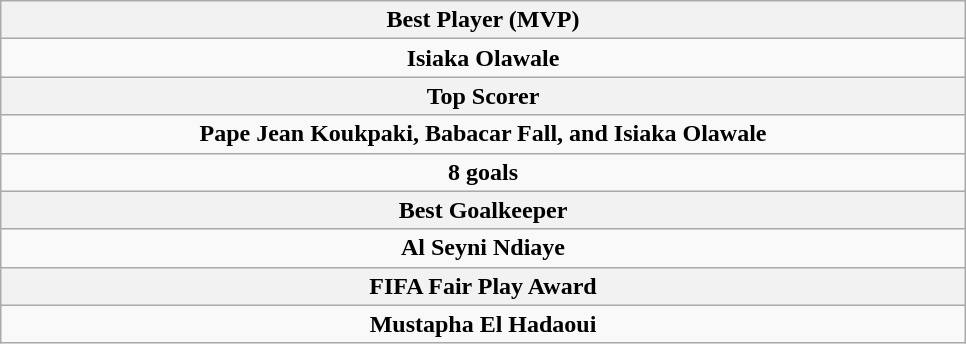<table class="wikitable" style="margin:auto">
<tr>
<th width=60% colspan="3">Best Player (MVP)</th>
</tr>
<tr>
<td align="center" colspan="3"><strong> Isiaka Olawale</strong></td>
</tr>
<tr>
<th colspan="3">Top Scorer</th>
</tr>
<tr>
<td align="center" colspan="3"><strong> Pape Jean Koukpaki,  Babacar Fall, and  Isiaka Olawale</strong></td>
</tr>
<tr>
<td align="center" colspan="3"><strong>8 goals</strong></td>
</tr>
<tr>
<th colspan="3">Best Goalkeeper</th>
</tr>
<tr>
<td colspan="3" align="center"><strong> Al Seyni Ndiaye</strong></td>
</tr>
<tr>
<th colspan="3">FIFA Fair Play Award</th>
</tr>
<tr>
<td colspan="3" align="center"><strong> Mustapha El Hadaoui</strong></td>
</tr>
</table>
